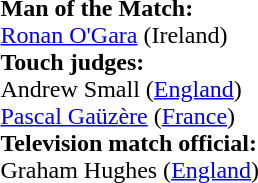<table width=100%>
<tr>
<td><br><strong>Man of the Match:</strong>
<br><a href='#'>Ronan O'Gara</a> (Ireland)<br><strong>Touch judges:</strong>
<br>Andrew Small (<a href='#'>England</a>)
<br><a href='#'>Pascal Gaüzère</a> (<a href='#'>France</a>)
<br><strong>Television match official:</strong>
<br>Graham Hughes (<a href='#'>England</a>)</td>
</tr>
</table>
